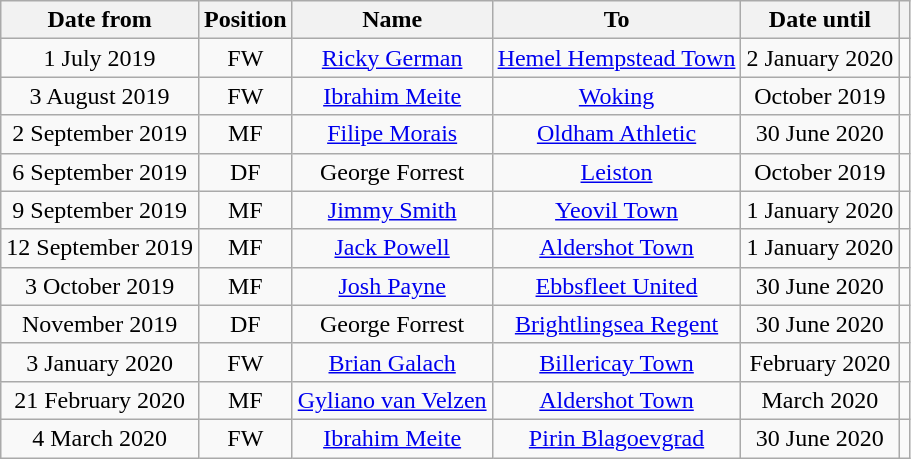<table class="wikitable" style="text-align:center">
<tr>
<th>Date from</th>
<th>Position</th>
<th>Name</th>
<th>To</th>
<th>Date until</th>
<th></th>
</tr>
<tr>
<td>1 July 2019</td>
<td>FW</td>
<td><a href='#'>Ricky German</a></td>
<td><a href='#'>Hemel Hempstead Town</a></td>
<td>2 January 2020</td>
<td></td>
</tr>
<tr>
<td>3 August 2019</td>
<td>FW</td>
<td><a href='#'>Ibrahim Meite</a></td>
<td><a href='#'>Woking</a></td>
<td>October 2019</td>
<td></td>
</tr>
<tr>
<td>2 September 2019</td>
<td>MF</td>
<td><a href='#'>Filipe Morais</a></td>
<td><a href='#'>Oldham Athletic</a></td>
<td>30 June 2020</td>
<td></td>
</tr>
<tr>
<td>6 September 2019</td>
<td>DF</td>
<td>George Forrest</td>
<td><a href='#'>Leiston</a></td>
<td>October 2019</td>
<td></td>
</tr>
<tr>
<td>9 September 2019</td>
<td>MF</td>
<td><a href='#'>Jimmy Smith</a></td>
<td><a href='#'>Yeovil Town</a></td>
<td>1 January 2020</td>
<td></td>
</tr>
<tr>
<td>12 September 2019</td>
<td>MF</td>
<td><a href='#'>Jack Powell</a></td>
<td><a href='#'>Aldershot Town</a></td>
<td>1 January 2020</td>
<td></td>
</tr>
<tr>
<td>3 October 2019</td>
<td>MF</td>
<td><a href='#'>Josh Payne</a></td>
<td><a href='#'>Ebbsfleet United</a></td>
<td>30 June 2020</td>
<td></td>
</tr>
<tr>
<td>November 2019</td>
<td>DF</td>
<td>George Forrest</td>
<td><a href='#'>Brightlingsea Regent</a></td>
<td>30 June 2020</td>
<td></td>
</tr>
<tr>
<td>3 January 2020</td>
<td>FW</td>
<td><a href='#'>Brian Galach</a></td>
<td><a href='#'>Billericay Town</a></td>
<td>February 2020</td>
<td></td>
</tr>
<tr>
<td>21 February 2020</td>
<td>MF</td>
<td><a href='#'>Gyliano van Velzen</a></td>
<td><a href='#'>Aldershot Town</a></td>
<td>March 2020</td>
<td></td>
</tr>
<tr>
<td>4 March 2020</td>
<td>FW</td>
<td><a href='#'>Ibrahim Meite</a></td>
<td> <a href='#'>Pirin Blagoevgrad</a></td>
<td>30 June 2020</td>
<td></td>
</tr>
</table>
